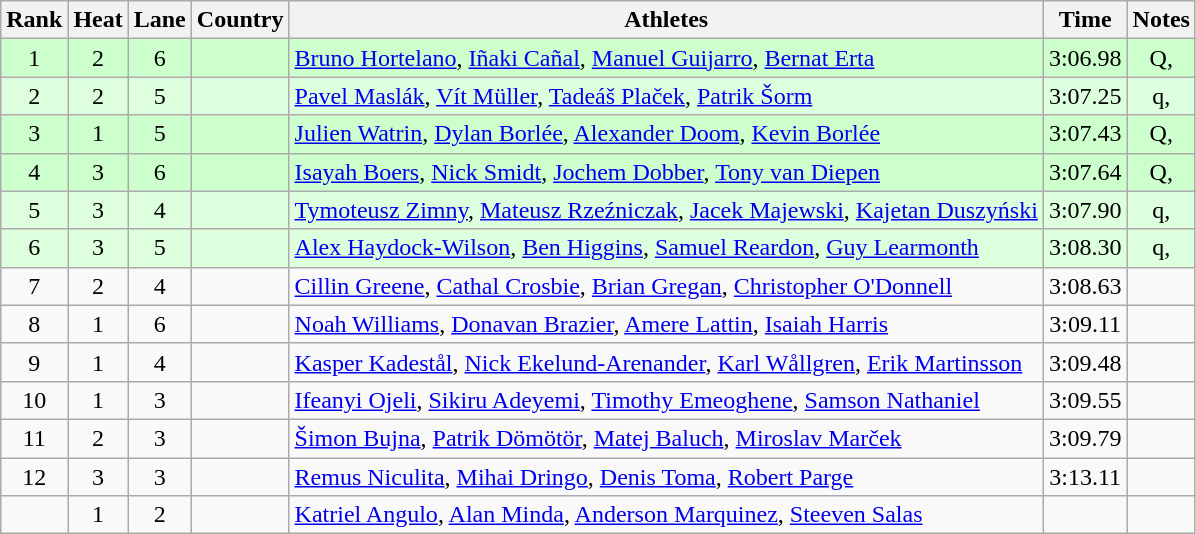<table class="wikitable sortable" style="text-align:center">
<tr>
<th>Rank</th>
<th>Heat</th>
<th>Lane</th>
<th>Country</th>
<th>Athletes</th>
<th>Time</th>
<th>Notes</th>
</tr>
<tr bgcolor=ccffcc>
<td>1</td>
<td>2</td>
<td>6</td>
<td align=left></td>
<td align=left><a href='#'>Bruno Hortelano</a>, <a href='#'>Iñaki Cañal</a>, <a href='#'>Manuel Guijarro</a>, <a href='#'>Bernat Erta</a></td>
<td>3:06.98</td>
<td>Q, </td>
</tr>
<tr bgcolor=ddffdd>
<td>2</td>
<td>2</td>
<td>5</td>
<td align=left></td>
<td align=left><a href='#'>Pavel Maslák</a>, <a href='#'>Vít Müller</a>, <a href='#'>Tadeáš Plaček</a>, <a href='#'>Patrik Šorm</a></td>
<td>3:07.25</td>
<td>q, </td>
</tr>
<tr bgcolor=ccffcc>
<td>3</td>
<td>1</td>
<td>5</td>
<td align=left></td>
<td align=left><a href='#'>Julien Watrin</a>, <a href='#'>Dylan Borlée</a>, <a href='#'>Alexander Doom</a>, <a href='#'>Kevin Borlée</a></td>
<td>3:07.43</td>
<td>Q, </td>
</tr>
<tr bgcolor=ccffcc>
<td>4</td>
<td>3</td>
<td>6</td>
<td align=left></td>
<td align=left><a href='#'>Isayah Boers</a>, <a href='#'>Nick Smidt</a>, <a href='#'>Jochem Dobber</a>, <a href='#'>Tony van Diepen</a></td>
<td>3:07.64</td>
<td>Q, </td>
</tr>
<tr bgcolor=ddffdd>
<td>5</td>
<td>3</td>
<td>4</td>
<td align=left></td>
<td align=left><a href='#'>Tymoteusz Zimny</a>, <a href='#'>Mateusz Rzeźniczak</a>, <a href='#'>Jacek Majewski</a>, <a href='#'>Kajetan Duszyński</a></td>
<td>3:07.90</td>
<td>q, </td>
</tr>
<tr bgcolor=ddffdd>
<td>6</td>
<td>3</td>
<td>5</td>
<td align=left></td>
<td align=left><a href='#'>Alex Haydock-Wilson</a>, <a href='#'>Ben Higgins</a>, <a href='#'>Samuel Reardon</a>, <a href='#'>Guy Learmonth</a></td>
<td>3:08.30</td>
<td>q, </td>
</tr>
<tr>
<td>7</td>
<td>2</td>
<td>4</td>
<td align=left></td>
<td align=left><a href='#'>Cillin Greene</a>, <a href='#'>Cathal Crosbie</a>, <a href='#'>Brian Gregan</a>, <a href='#'>Christopher O'Donnell</a></td>
<td>3:08.63</td>
<td></td>
</tr>
<tr>
<td>8</td>
<td>1</td>
<td>6</td>
<td align=left></td>
<td align=left><a href='#'>Noah Williams</a>, <a href='#'>Donavan Brazier</a>, <a href='#'>Amere Lattin</a>, <a href='#'>Isaiah Harris</a></td>
<td>3:09.11</td>
<td></td>
</tr>
<tr>
<td>9</td>
<td>1</td>
<td>4</td>
<td align=left></td>
<td align=left><a href='#'>Kasper Kadestål</a>, <a href='#'>Nick Ekelund-Arenander</a>, <a href='#'>Karl Wållgren</a>, <a href='#'>Erik Martinsson</a></td>
<td>3:09.48</td>
<td></td>
</tr>
<tr>
<td>10</td>
<td>1</td>
<td>3</td>
<td align=left></td>
<td align=left><a href='#'>Ifeanyi Ojeli</a>, <a href='#'>Sikiru Adeyemi</a>, <a href='#'>Timothy Emeoghene</a>, <a href='#'>Samson Nathaniel</a></td>
<td>3:09.55</td>
<td></td>
</tr>
<tr>
<td>11</td>
<td>2</td>
<td>3</td>
<td align=left></td>
<td align=left><a href='#'>Šimon Bujna</a>, <a href='#'>Patrik Dömötör</a>, <a href='#'>Matej Baluch</a>, <a href='#'>Miroslav Marček</a></td>
<td>3:09.79</td>
<td></td>
</tr>
<tr>
<td>12</td>
<td>3</td>
<td>3</td>
<td align=left></td>
<td align=left><a href='#'>Remus Niculita</a>, <a href='#'>Mihai Dringo</a>, <a href='#'>Denis Toma</a>, <a href='#'>Robert Parge</a></td>
<td>3:13.11</td>
<td></td>
</tr>
<tr>
<td></td>
<td>1</td>
<td>2</td>
<td align=left></td>
<td align=left><a href='#'>Katriel Angulo</a>, <a href='#'>Alan Minda</a>, <a href='#'>Anderson Marquinez</a>, <a href='#'>Steeven Salas</a></td>
<td></td>
<td></td>
</tr>
</table>
